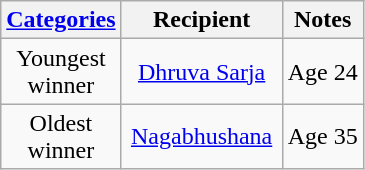<table class="wikitable" style="text-align: center">
<tr>
<th width="25"><strong><a href='#'>Categories</a></strong></th>
<th width="100">Recipient</th>
<th>Notes</th>
</tr>
<tr>
<td>Youngest winner</td>
<td><a href='#'>Dhruva Sarja</a></td>
<td>Age 24</td>
</tr>
<tr style="height:2.5em;">
<td>Oldest winner</td>
<td><a href='#'>Nagabhushana</a></td>
<td>Age 35</td>
</tr>
</table>
